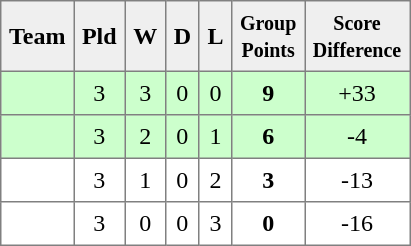<table style=border-collapse:collapse border=1 cellspacing=0 cellpadding=5>
<tr align=center bgcolor=#efefef>
<th>Team</th>
<th>Pld</th>
<th>W</th>
<th>D</th>
<th>L</th>
<th><small>Group<br>Points</small></th>
<th><small>Score<br>Difference</small></th>
</tr>
<tr align=center style="background:#cfc;">
<td style="text-align:left;"> </td>
<td>3</td>
<td>3</td>
<td>0</td>
<td>0</td>
<td><strong>9</strong></td>
<td>+33</td>
</tr>
<tr align=center style="background:#cfc;">
<td style="text-align:left;"> </td>
<td>3</td>
<td>2</td>
<td>0</td>
<td>1</td>
<td><strong>6</strong></td>
<td>-4</td>
</tr>
<tr align=center style="background:#ffffff;">
<td style="text-align:left;"> </td>
<td>3</td>
<td>1</td>
<td>0</td>
<td>2</td>
<td><strong>3</strong></td>
<td>-13</td>
</tr>
<tr align=center style="background:#ffffff;">
<td style="text-align:left;"> </td>
<td>3</td>
<td>0</td>
<td>0</td>
<td>3</td>
<td><strong>0</strong></td>
<td>-16</td>
</tr>
</table>
